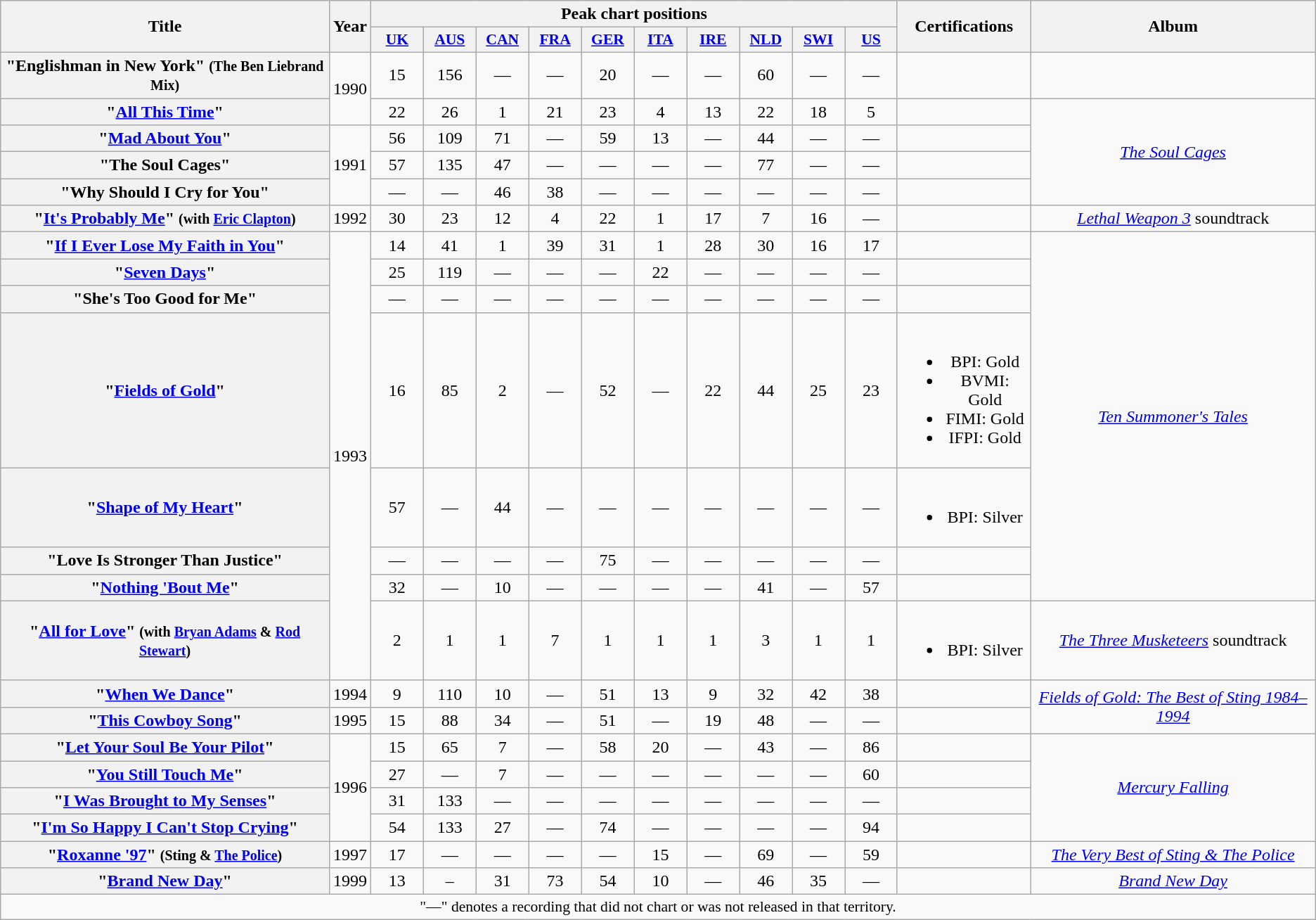<table class="wikitable plainrowheaders" style="text-align:center;" border="1">
<tr>
<th scope="col" rowspan="2">Title</th>
<th scope="col" rowspan="2">Year</th>
<th scope="col" colspan="10">Peak chart positions</th>
<th scope="col" rowspan="2">Certifications</th>
<th scope="col" rowspan="2">Album</th>
</tr>
<tr>
<th scope="col" style="width:3em;font-size:90%;"><a href='#'>UK</a><br></th>
<th scope="col" style="width:3em;font-size:90%;"><a href='#'>AUS</a><br></th>
<th scope="col" style="width:3em;font-size:90%;"><a href='#'>CAN</a><br></th>
<th scope="col" style="width:3em;font-size:90%;"><a href='#'>FRA</a><br></th>
<th scope="col" style="width:3em;font-size:90%;"><a href='#'>GER</a><br></th>
<th scope="col" style="width:3em;font-size:90%;"><a href='#'>ITA</a><br></th>
<th scope="col" style="width:3em;font-size:90%;"><a href='#'>IRE</a><br></th>
<th scope="col" style="width:3em;font-size:90%;"><a href='#'>NLD</a><br></th>
<th scope="col" style="width:3em;font-size:90%;"><a href='#'>SWI</a><br></th>
<th scope="col" style="width:3em;font-size:90%;"><a href='#'>US</a><br></th>
</tr>
<tr>
<th scope="row">"Englishman in New York" <small>(The Ben Liebrand Mix)</small></th>
<td rowspan="2">1990</td>
<td>15</td>
<td>156</td>
<td>—</td>
<td>—</td>
<td>20</td>
<td>—</td>
<td>—</td>
<td>60</td>
<td>—</td>
<td>—</td>
<td></td>
<td></td>
</tr>
<tr>
<th scope="row">"<a href='#'>All This Time</a>"</th>
<td>22</td>
<td>26</td>
<td>1</td>
<td>21</td>
<td>23</td>
<td>4</td>
<td>13</td>
<td>22</td>
<td>18</td>
<td>5</td>
<td></td>
<td rowspan="4"><em><a href='#'>The Soul Cages</a></em></td>
</tr>
<tr>
<th scope="row">"<a href='#'>Mad About You</a>"</th>
<td rowspan="3">1991</td>
<td>56</td>
<td>109</td>
<td>71</td>
<td>—</td>
<td>59</td>
<td>13</td>
<td>—</td>
<td>44</td>
<td>—</td>
<td>—</td>
<td></td>
</tr>
<tr>
<th scope="row">"The Soul Cages"</th>
<td>57</td>
<td>135</td>
<td>47</td>
<td>—</td>
<td>—</td>
<td>—</td>
<td>—</td>
<td>77</td>
<td>—</td>
<td>—</td>
<td></td>
</tr>
<tr>
<th scope="row">"Why Should I Cry for You"</th>
<td>—</td>
<td>—</td>
<td>46</td>
<td>38</td>
<td>—</td>
<td>—</td>
<td>—</td>
<td>—</td>
<td>—</td>
<td>—</td>
<td></td>
</tr>
<tr>
<th scope="row">"<a href='#'>It's Probably Me</a>" <small>(with <a href='#'>Eric Clapton</a>)</small></th>
<td>1992</td>
<td>30</td>
<td>23</td>
<td>12</td>
<td>4</td>
<td>22</td>
<td>1</td>
<td>17</td>
<td>7</td>
<td>16</td>
<td>—</td>
<td></td>
<td><em><a href='#'>Lethal Weapon 3</a></em> soundtrack</td>
</tr>
<tr>
<th scope="row">"<a href='#'>If I Ever Lose My Faith in You</a>"</th>
<td rowspan="8">1993</td>
<td>14</td>
<td>41</td>
<td>1</td>
<td>39</td>
<td>31</td>
<td>1</td>
<td>28</td>
<td>30</td>
<td>16</td>
<td>17</td>
<td></td>
<td rowspan="7"><em><a href='#'>Ten Summoner's Tales</a></em></td>
</tr>
<tr>
<th scope="row">"<a href='#'>Seven Days</a>"</th>
<td>25</td>
<td>119</td>
<td>—</td>
<td>—</td>
<td>—</td>
<td>22</td>
<td>—</td>
<td>—</td>
<td>—</td>
<td>—</td>
<td></td>
</tr>
<tr>
<th scope="row">"She's Too Good for Me" </th>
<td>—</td>
<td>—</td>
<td>—</td>
<td>—</td>
<td>—</td>
<td>—</td>
<td>—</td>
<td>—</td>
<td>—</td>
<td>—</td>
<td></td>
</tr>
<tr>
<th scope="row">"<a href='#'>Fields of Gold</a>"</th>
<td>16</td>
<td>85</td>
<td>2</td>
<td>—</td>
<td>52</td>
<td>—</td>
<td>22</td>
<td>44</td>
<td>25</td>
<td>23</td>
<td><br><ul><li>BPI: Gold</li><li>BVMI: Gold</li><li>FIMI: Gold</li><li>IFPI: Gold</li></ul></td>
</tr>
<tr>
<th scope="row">"<a href='#'>Shape of My Heart</a>"</th>
<td>57</td>
<td>—</td>
<td>44</td>
<td>—</td>
<td>—</td>
<td>—</td>
<td>—</td>
<td>—</td>
<td>—</td>
<td>—</td>
<td><br><ul><li>BPI: Silver</li></ul></td>
</tr>
<tr>
<th scope="row">"Love Is Stronger Than Justice" </th>
<td>—</td>
<td>—</td>
<td>—</td>
<td>—</td>
<td>75</td>
<td>—</td>
<td>—</td>
<td>—</td>
<td>—</td>
<td>—</td>
<td></td>
</tr>
<tr>
<th scope="row">"<a href='#'>Nothing 'Bout Me</a>"</th>
<td>32</td>
<td>—</td>
<td>10</td>
<td>—</td>
<td>—</td>
<td>—</td>
<td>—</td>
<td>41</td>
<td>—</td>
<td>57</td>
<td></td>
</tr>
<tr>
<th scope="row">"<a href='#'>All for Love</a>" <small>(with <a href='#'>Bryan Adams</a> & <a href='#'>Rod Stewart</a>)</small></th>
<td>2</td>
<td>1</td>
<td>1</td>
<td>7</td>
<td>1</td>
<td>1</td>
<td>1</td>
<td>3</td>
<td>1</td>
<td>1</td>
<td><br><ul><li>BPI: Silver</li></ul></td>
<td><em><a href='#'>The Three Musketeers</a></em> soundtrack</td>
</tr>
<tr>
<th scope="row">"<a href='#'>When We Dance</a>"</th>
<td>1994</td>
<td>9</td>
<td>110</td>
<td>10</td>
<td>—</td>
<td>51</td>
<td>13</td>
<td>9</td>
<td>32</td>
<td>42</td>
<td>38</td>
<td></td>
<td rowspan="2"><em><a href='#'>Fields of Gold: The Best of Sting 1984–1994</a></em></td>
</tr>
<tr>
<th scope="row">"<a href='#'>This Cowboy Song</a>"</th>
<td>1995</td>
<td>15</td>
<td>88</td>
<td>34</td>
<td>—</td>
<td>51</td>
<td>—</td>
<td>19</td>
<td>48</td>
<td>—</td>
<td>—</td>
<td></td>
</tr>
<tr>
<th scope="row">"<a href='#'>Let Your Soul Be Your Pilot</a>"</th>
<td rowspan="4">1996</td>
<td>15</td>
<td>65</td>
<td>7</td>
<td>—</td>
<td>58</td>
<td>20</td>
<td>—</td>
<td>43</td>
<td>—</td>
<td>86</td>
<td></td>
<td rowspan="4"><em><a href='#'>Mercury Falling</a></em></td>
</tr>
<tr>
<th scope="row">"<a href='#'>You Still Touch Me</a>"</th>
<td>27</td>
<td>—</td>
<td>7</td>
<td>—</td>
<td>—</td>
<td>—</td>
<td>—</td>
<td>—</td>
<td>—</td>
<td>60</td>
<td></td>
</tr>
<tr>
<th scope="row">"<a href='#'>I Was Brought to My Senses</a>"</th>
<td>31</td>
<td>133</td>
<td>—</td>
<td>—</td>
<td>—</td>
<td>—</td>
<td>—</td>
<td>—</td>
<td>—</td>
<td>—</td>
<td></td>
</tr>
<tr>
<th scope="row">"<a href='#'>I'm So Happy I Can't Stop Crying</a>"</th>
<td>54</td>
<td>133</td>
<td>27</td>
<td>—</td>
<td>74</td>
<td>—</td>
<td>—</td>
<td>—</td>
<td>—</td>
<td>94</td>
<td></td>
</tr>
<tr>
<th scope="row">"<a href='#'>Roxanne '97</a>" <small>(Sting & <a href='#'>The Police</a>)</small></th>
<td>1997</td>
<td>17</td>
<td>—</td>
<td>—</td>
<td>—</td>
<td>—</td>
<td>15</td>
<td>—</td>
<td>69</td>
<td>—</td>
<td>59</td>
<td></td>
<td><em><a href='#'>The Very Best of Sting & The Police</a></em></td>
</tr>
<tr>
<th scope="row">"<a href='#'>Brand New Day</a>"</th>
<td>1999</td>
<td>13</td>
<td>–</td>
<td>31</td>
<td>73</td>
<td>54</td>
<td>10</td>
<td>—</td>
<td>46</td>
<td>35</td>
<td>—</td>
<td></td>
<td><em><a href='#'>Brand New Day</a></em></td>
</tr>
<tr>
<td colspan="14" style="font-size:90%">"—" denotes a recording that did not chart or was not released in that territory.</td>
</tr>
</table>
